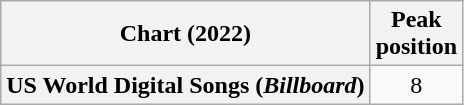<table class="wikitable plainrowheaders" style="text-align:center">
<tr>
<th scope="col">Chart (2022)</th>
<th scope="col">Peak<br>position</th>
</tr>
<tr>
<th scope="row">US World Digital Songs (<em>Billboard</em>)</th>
<td>8</td>
</tr>
</table>
